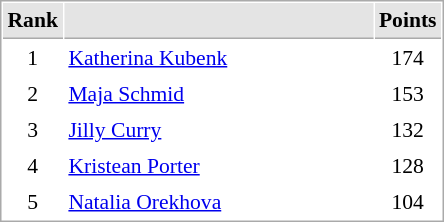<table cellspacing="1" cellpadding="3" style="border:1px solid #AAAAAA;font-size:90%">
<tr bgcolor="#E4E4E4">
<th style="border-bottom:1px solid #AAAAAA" width=10>Rank</th>
<th style="border-bottom:1px solid #AAAAAA" width=200></th>
<th style="border-bottom:1px solid #AAAAAA" width=20>Points</th>
</tr>
<tr>
<td align="center">1</td>
<td> <a href='#'>Katherina Kubenk</a></td>
<td align=center>174</td>
</tr>
<tr>
<td align="center">2</td>
<td> <a href='#'>Maja Schmid</a></td>
<td align=center>153</td>
</tr>
<tr>
<td align="center">3</td>
<td> <a href='#'>Jilly Curry</a></td>
<td align=center>132</td>
</tr>
<tr>
<td align="center">4</td>
<td> <a href='#'>Kristean Porter</a></td>
<td align=center>128</td>
</tr>
<tr>
<td align="center">5</td>
<td> <a href='#'>Natalia Orekhova</a></td>
<td align=center>104</td>
</tr>
</table>
